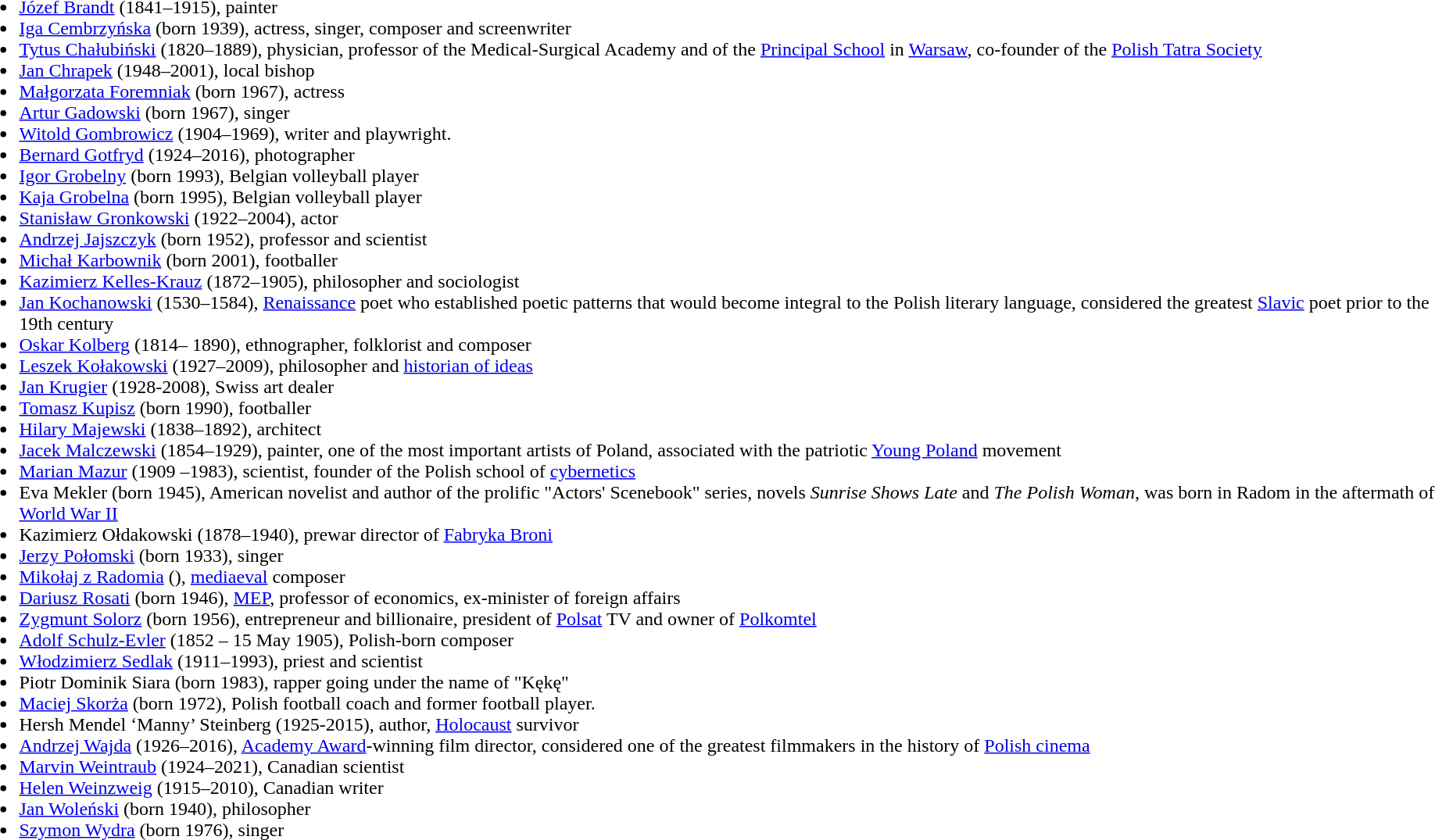<table>
<tr valign="top">
<td><br><ul><li><a href='#'>Józef Brandt</a> (1841–1915), painter</li><li><a href='#'>Iga Cembrzyńska</a> (born 1939), actress, singer, composer and screenwriter</li><li><a href='#'>Tytus Chałubiński</a> (1820–1889), physician, professor of the Medical-Surgical Academy and of the <a href='#'>Principal School</a> in <a href='#'>Warsaw</a>, co-founder of the <a href='#'>Polish Tatra Society</a></li><li><a href='#'>Jan Chrapek</a> (1948–2001), local bishop</li><li><a href='#'>Małgorzata Foremniak</a> (born 1967), actress</li><li><a href='#'>Artur Gadowski</a> (born 1967), singer</li><li><a href='#'>Witold Gombrowicz</a> (1904–1969), writer and playwright.</li><li><a href='#'>Bernard Gotfryd</a> (1924–2016), photographer</li><li><a href='#'>Igor Grobelny</a> (born 1993), Belgian volleyball player</li><li><a href='#'>Kaja Grobelna</a> (born 1995), Belgian volleyball player</li><li><a href='#'>Stanisław Gronkowski</a> (1922–2004), actor</li><li><a href='#'>Andrzej Jajszczyk</a> (born 1952), professor and scientist</li><li><a href='#'>Michał Karbownik</a> (born 2001), footballer</li><li><a href='#'>Kazimierz Kelles-Krauz</a> (1872–1905), philosopher and sociologist</li><li><a href='#'>Jan Kochanowski</a> (1530–1584), <a href='#'>Renaissance</a> poet who established poetic patterns that would become integral to the Polish literary language, considered the greatest <a href='#'>Slavic</a> poet prior to the 19th century</li><li><a href='#'>Oskar Kolberg</a> (1814– 1890), ethnographer, folklorist and composer</li><li><a href='#'>Leszek Kołakowski</a> (1927–2009), philosopher and <a href='#'>historian of ideas</a></li><li><a href='#'>Jan Krugier</a> (1928-2008), Swiss art dealer</li><li><a href='#'>Tomasz Kupisz</a> (born 1990), footballer</li><li><a href='#'>Hilary Majewski</a> (1838–1892), architect</li><li><a href='#'>Jacek Malczewski</a> (1854–1929), painter, one of the most important artists of Poland, associated with the patriotic <a href='#'>Young Poland</a> movement</li><li><a href='#'>Marian Mazur</a> (1909 –1983), scientist, founder of the Polish school of <a href='#'>cybernetics</a></li><li>Eva Mekler (born 1945), American novelist and author of the prolific "Actors' Scenebook" series, novels <em>Sunrise Shows Late</em> and <em>The Polish Woman</em>, was born in Radom in the aftermath of <a href='#'>World War II</a></li><li>Kazimierz Ołdakowski (1878–1940), prewar director of <a href='#'>Fabryka Broni</a></li><li><a href='#'>Jerzy Połomski</a> (born 1933), singer</li><li><a href='#'>Mikołaj z Radomia</a> (), <a href='#'>mediaeval</a> composer</li><li><a href='#'>Dariusz Rosati</a> (born 1946), <a href='#'>MEP</a>, professor of economics, ex-minister of foreign affairs</li><li><a href='#'>Zygmunt Solorz</a> (born 1956), entrepreneur and billionaire, president of <a href='#'>Polsat</a> TV and owner of <a href='#'>Polkomtel</a></li><li><a href='#'>Adolf Schulz-Evler</a> (1852 – 15 May 1905), Polish-born composer</li><li><a href='#'>Włodzimierz Sedlak</a> (1911–1993), priest and scientist</li><li>Piotr Dominik Siara (born 1983), rapper going under the name of "Kękę"</li><li><a href='#'>Maciej Skorża</a> (born 1972), Polish football coach and former football player.</li><li>Hersh Mendel ‘Manny’ Steinberg (1925-2015), author, <a href='#'>Holocaust</a> survivor</li><li><a href='#'>Andrzej Wajda</a> (1926–2016), <a href='#'>Academy Award</a>-winning film director, considered one of the greatest filmmakers in the history of <a href='#'>Polish cinema</a></li><li><a href='#'>Marvin Weintraub</a> (1924–2021), Canadian scientist</li><li><a href='#'>Helen Weinzweig</a> (1915–2010), Canadian writer</li><li><a href='#'>Jan Woleński</a> (born 1940), philosopher</li><li><a href='#'>Szymon Wydra</a> (born 1976), singer</li></ul></td>
</tr>
</table>
